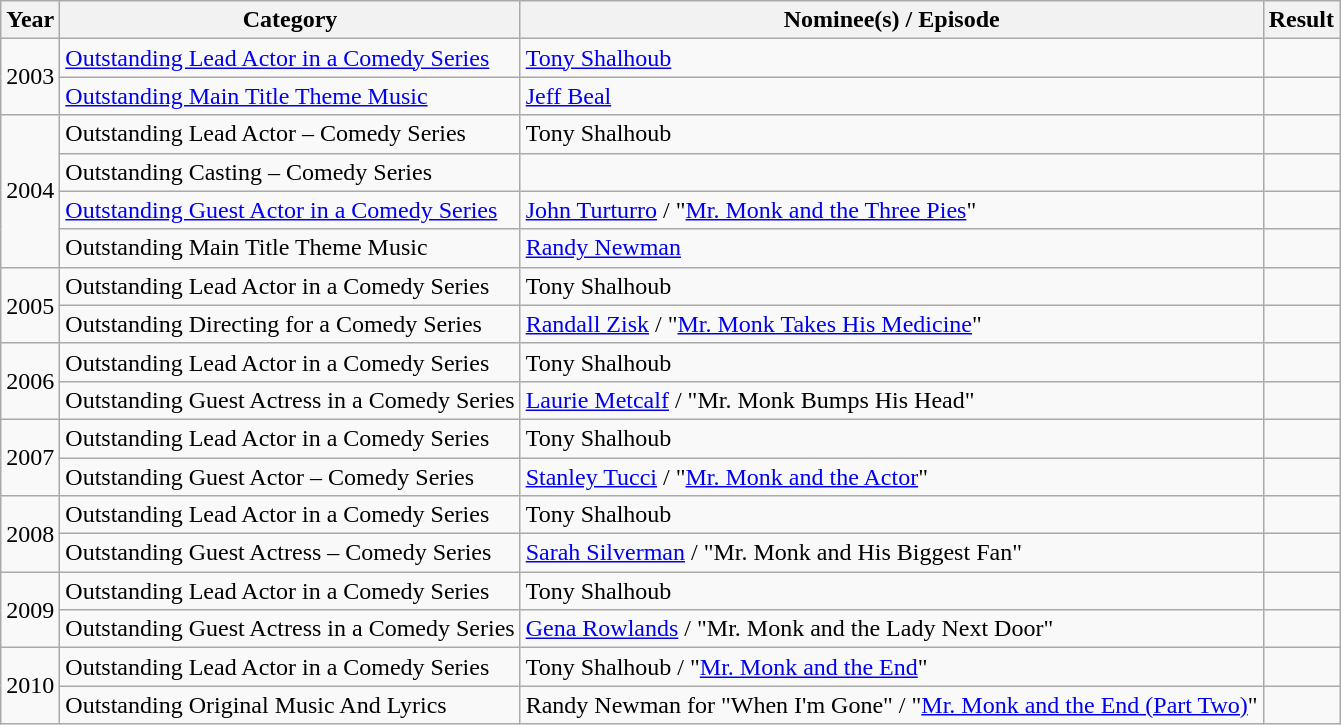<table class="wikitable">
<tr>
<th>Year</th>
<th>Category</th>
<th>Nominee(s) / Episode</th>
<th>Result</th>
</tr>
<tr>
<td rowspan="2">2003</td>
<td><a href='#'>Outstanding Lead Actor in a Comedy Series</a></td>
<td><a href='#'>Tony Shalhoub</a></td>
<td></td>
</tr>
<tr>
<td><a href='#'>Outstanding Main Title Theme Music</a></td>
<td><a href='#'>Jeff Beal</a></td>
<td></td>
</tr>
<tr>
<td rowspan="4">2004</td>
<td>Outstanding Lead Actor – Comedy Series</td>
<td>Tony Shalhoub</td>
<td></td>
</tr>
<tr>
<td>Outstanding Casting – Comedy Series</td>
<td></td>
<td></td>
</tr>
<tr>
<td><a href='#'>Outstanding Guest Actor in a Comedy Series</a></td>
<td><a href='#'>John Turturro</a> / "<a href='#'>Mr. Monk and the Three Pies</a>"</td>
<td></td>
</tr>
<tr>
<td>Outstanding Main Title Theme Music</td>
<td><a href='#'>Randy Newman</a></td>
<td></td>
</tr>
<tr>
<td rowspan="2">2005</td>
<td>Outstanding Lead Actor in a Comedy Series</td>
<td>Tony Shalhoub</td>
<td></td>
</tr>
<tr>
<td>Outstanding Directing  for a Comedy Series</td>
<td><a href='#'>Randall Zisk</a> / "<a href='#'>Mr. Monk Takes His Medicine</a>"</td>
<td></td>
</tr>
<tr>
<td rowspan="2">2006</td>
<td>Outstanding Lead Actor in a Comedy Series</td>
<td>Tony Shalhoub</td>
<td></td>
</tr>
<tr>
<td>Outstanding Guest Actress in a Comedy Series</td>
<td><a href='#'>Laurie Metcalf</a> / "Mr. Monk Bumps His Head"</td>
<td></td>
</tr>
<tr>
<td rowspan="2">2007</td>
<td>Outstanding Lead Actor in a Comedy Series</td>
<td>Tony Shalhoub</td>
<td></td>
</tr>
<tr>
<td>Outstanding Guest Actor – Comedy Series</td>
<td><a href='#'>Stanley Tucci</a> / "<a href='#'>Mr. Monk and the Actor</a>"</td>
<td></td>
</tr>
<tr>
<td rowspan="2">2008</td>
<td>Outstanding Lead Actor in a Comedy Series</td>
<td>Tony Shalhoub</td>
<td></td>
</tr>
<tr>
<td>Outstanding Guest Actress – Comedy Series</td>
<td><a href='#'>Sarah Silverman</a> / "Mr. Monk and His Biggest Fan"</td>
<td></td>
</tr>
<tr>
<td rowspan="2">2009</td>
<td>Outstanding Lead Actor in a Comedy Series</td>
<td>Tony Shalhoub</td>
<td></td>
</tr>
<tr>
<td>Outstanding Guest Actress in a Comedy Series</td>
<td><a href='#'>Gena Rowlands</a> / "Mr. Monk and the Lady Next Door"</td>
<td></td>
</tr>
<tr>
<td rowspan="2">2010</td>
<td>Outstanding Lead Actor in a Comedy Series</td>
<td>Tony Shalhoub / "<a href='#'>Mr. Monk and the End</a>"</td>
<td></td>
</tr>
<tr>
<td>Outstanding Original Music And Lyrics</td>
<td>Randy Newman for "When I'm Gone" / "<a href='#'>Mr. Monk and the End (Part Two)</a>"</td>
<td></td>
</tr>
</table>
